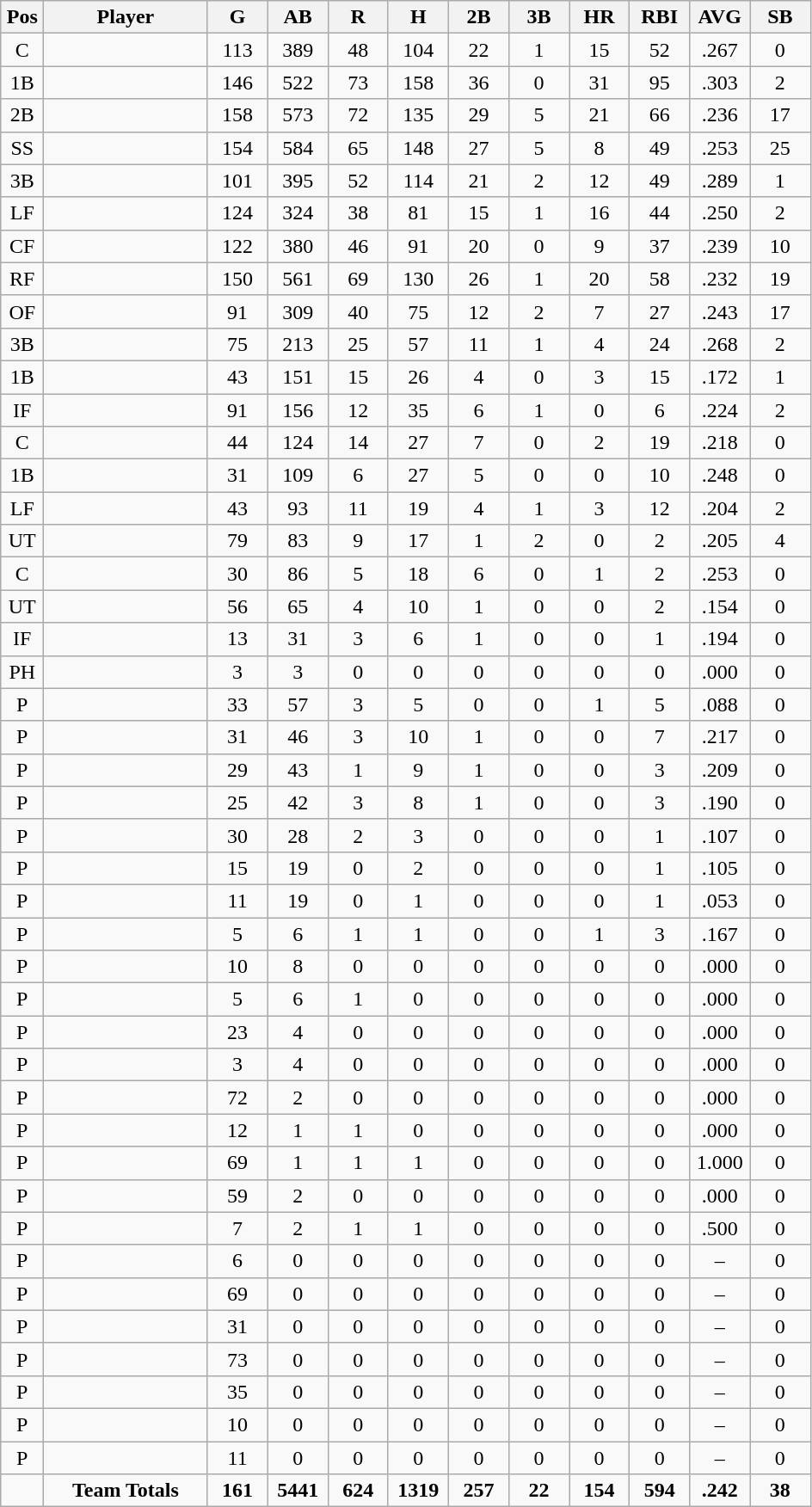<table class="wikitable sortable">
<tr>
<th bgcolor="#DDDDFF" width="5%">Pos</th>
<th bgcolor="#DDDDFF" width="19%">Player</th>
<th bgcolor="#DDDDFF" width="7%">G</th>
<th bgcolor="#DDDDFF" width="7%">AB</th>
<th bgcolor="#DDDDFF" width="7%">R</th>
<th bgcolor="#DDDDFF" width="7%">H</th>
<th bgcolor="#DDDDFF" width="7%">2B</th>
<th bgcolor="#DDDDFF" width="7%">3B</th>
<th bgcolor="#DDDDFF" width="7%">HR</th>
<th bgcolor="#DDDDFF" width="7%">RBI</th>
<th bgcolor="#DDDDFF" width="7%">AVG</th>
<th bgcolor="#DDDDFF" width="7%">SB</th>
</tr>
<tr align="center">
<td>C</td>
<td></td>
<td>113</td>
<td>389</td>
<td>48</td>
<td>104</td>
<td>22</td>
<td>1</td>
<td>15</td>
<td>52</td>
<td>.267</td>
<td>0</td>
</tr>
<tr align="center">
<td>1B</td>
<td></td>
<td>146</td>
<td>522</td>
<td>73</td>
<td>158</td>
<td>36</td>
<td>0</td>
<td>31</td>
<td>95</td>
<td>.303</td>
<td>2</td>
</tr>
<tr align="center">
<td>2B</td>
<td></td>
<td>158</td>
<td>573</td>
<td>72</td>
<td>135</td>
<td>29</td>
<td>5</td>
<td>21</td>
<td>66</td>
<td>.236</td>
<td>17</td>
</tr>
<tr align="center">
<td>SS</td>
<td></td>
<td>154</td>
<td>584</td>
<td>65</td>
<td>148</td>
<td>27</td>
<td>5</td>
<td>8</td>
<td>49</td>
<td>.253</td>
<td>25</td>
</tr>
<tr align="center">
<td>3B</td>
<td></td>
<td>101</td>
<td>395</td>
<td>52</td>
<td>114</td>
<td>21</td>
<td>2</td>
<td>12</td>
<td>49</td>
<td>.289</td>
<td>1</td>
</tr>
<tr align="center">
<td>LF</td>
<td></td>
<td>124</td>
<td>324</td>
<td>38</td>
<td>81</td>
<td>15</td>
<td>1</td>
<td>16</td>
<td>44</td>
<td>.250</td>
<td>2</td>
</tr>
<tr align="center">
<td>CF</td>
<td></td>
<td>122</td>
<td>380</td>
<td>46</td>
<td>91</td>
<td>20</td>
<td>0</td>
<td>9</td>
<td>37</td>
<td>.239</td>
<td>10</td>
</tr>
<tr align="center">
<td>RF</td>
<td></td>
<td>150</td>
<td>561</td>
<td>69</td>
<td>130</td>
<td>26</td>
<td>1</td>
<td>20</td>
<td>58</td>
<td>.232</td>
<td>19</td>
</tr>
<tr align="center">
<td>OF</td>
<td></td>
<td>91</td>
<td>309</td>
<td>40</td>
<td>75</td>
<td>12</td>
<td>2</td>
<td>7</td>
<td>27</td>
<td>.243</td>
<td>17</td>
</tr>
<tr align="center">
<td>3B</td>
<td></td>
<td>75</td>
<td>213</td>
<td>25</td>
<td>57</td>
<td>11</td>
<td>1</td>
<td>4</td>
<td>24</td>
<td>.268</td>
<td>2</td>
</tr>
<tr align="center">
<td>1B</td>
<td></td>
<td>43</td>
<td>151</td>
<td>15</td>
<td>26</td>
<td>4</td>
<td>0</td>
<td>3</td>
<td>15</td>
<td>.172</td>
<td>1</td>
</tr>
<tr align="center">
<td>IF</td>
<td></td>
<td>91</td>
<td>156</td>
<td>12</td>
<td>35</td>
<td>6</td>
<td>1</td>
<td>0</td>
<td>6</td>
<td>.224</td>
<td>2</td>
</tr>
<tr align="center">
<td>C</td>
<td></td>
<td>44</td>
<td>124</td>
<td>14</td>
<td>27</td>
<td>7</td>
<td>0</td>
<td>2</td>
<td>19</td>
<td>.218</td>
<td>0</td>
</tr>
<tr align="center">
<td>1B</td>
<td></td>
<td>31</td>
<td>109</td>
<td>6</td>
<td>27</td>
<td>5</td>
<td>0</td>
<td>0</td>
<td>10</td>
<td>.248</td>
<td>0</td>
</tr>
<tr align="center">
<td>LF</td>
<td></td>
<td>43</td>
<td>93</td>
<td>11</td>
<td>19</td>
<td>4</td>
<td>1</td>
<td>3</td>
<td>12</td>
<td>.204</td>
<td>2</td>
</tr>
<tr align="center">
<td>UT</td>
<td></td>
<td>79</td>
<td>83</td>
<td>9</td>
<td>17</td>
<td>1</td>
<td>2</td>
<td>0</td>
<td>2</td>
<td>.205</td>
<td>4</td>
</tr>
<tr align="center">
<td>C</td>
<td></td>
<td>30</td>
<td>86</td>
<td>5</td>
<td>18</td>
<td>6</td>
<td>0</td>
<td>1</td>
<td>2</td>
<td>.253</td>
<td>0</td>
</tr>
<tr align="center">
<td>UT</td>
<td></td>
<td>56</td>
<td>65</td>
<td>4</td>
<td>10</td>
<td>1</td>
<td>0</td>
<td>0</td>
<td>2</td>
<td>.154</td>
<td>0</td>
</tr>
<tr align="center">
<td>IF</td>
<td></td>
<td>13</td>
<td>31</td>
<td>3</td>
<td>6</td>
<td>1</td>
<td>0</td>
<td>0</td>
<td>1</td>
<td>.194</td>
<td>0</td>
</tr>
<tr align="center">
<td>PH</td>
<td></td>
<td>3</td>
<td>3</td>
<td>0</td>
<td>0</td>
<td>0</td>
<td>0</td>
<td>0</td>
<td>0</td>
<td>.000</td>
<td>0</td>
</tr>
<tr align="center">
<td>P</td>
<td></td>
<td>33</td>
<td>57</td>
<td>3</td>
<td>5</td>
<td>0</td>
<td>0</td>
<td>1</td>
<td>5</td>
<td>.088</td>
<td>0</td>
</tr>
<tr align="center">
<td>P</td>
<td></td>
<td>31</td>
<td>46</td>
<td>3</td>
<td>10</td>
<td>1</td>
<td>0</td>
<td>0</td>
<td>7</td>
<td>.217</td>
<td>0</td>
</tr>
<tr align="center">
<td>P</td>
<td></td>
<td>29</td>
<td>43</td>
<td>1</td>
<td>9</td>
<td>1</td>
<td>0</td>
<td>0</td>
<td>3</td>
<td>.209</td>
<td>0</td>
</tr>
<tr align="center">
<td>P</td>
<td></td>
<td>25</td>
<td>42</td>
<td>3</td>
<td>8</td>
<td>1</td>
<td>0</td>
<td>0</td>
<td>3</td>
<td>.190</td>
<td>0</td>
</tr>
<tr align="center">
<td>P</td>
<td></td>
<td>30</td>
<td>28</td>
<td>2</td>
<td>3</td>
<td>0</td>
<td>0</td>
<td>0</td>
<td>1</td>
<td>.107</td>
<td>0</td>
</tr>
<tr align="center">
<td>P</td>
<td></td>
<td>15</td>
<td>19</td>
<td>0</td>
<td>2</td>
<td>0</td>
<td>0</td>
<td>0</td>
<td>1</td>
<td>.105</td>
<td>0</td>
</tr>
<tr align="center">
<td>P</td>
<td></td>
<td>11</td>
<td>19</td>
<td>0</td>
<td>1</td>
<td>0</td>
<td>0</td>
<td>0</td>
<td>1</td>
<td>.053</td>
<td>0</td>
</tr>
<tr align="center">
<td>P</td>
<td></td>
<td>5</td>
<td>6</td>
<td>1</td>
<td>1</td>
<td>0</td>
<td>0</td>
<td>1</td>
<td>3</td>
<td>.167</td>
<td>0</td>
</tr>
<tr align="center">
<td>P</td>
<td></td>
<td>10</td>
<td>8</td>
<td>0</td>
<td>0</td>
<td>0</td>
<td>0</td>
<td>0</td>
<td>0</td>
<td>.000</td>
<td>0</td>
</tr>
<tr align="center">
<td>P</td>
<td></td>
<td>5</td>
<td>6</td>
<td>1</td>
<td>0</td>
<td>0</td>
<td>0</td>
<td>0</td>
<td>0</td>
<td>.000</td>
<td>0</td>
</tr>
<tr align="center">
<td>P</td>
<td></td>
<td>23</td>
<td>4</td>
<td>0</td>
<td>0</td>
<td>0</td>
<td>0</td>
<td>0</td>
<td>0</td>
<td>.000</td>
<td>0</td>
</tr>
<tr align="center">
<td>P</td>
<td></td>
<td>3</td>
<td>4</td>
<td>0</td>
<td>0</td>
<td>0</td>
<td>0</td>
<td>0</td>
<td>0</td>
<td>.000</td>
<td>0</td>
</tr>
<tr align="center">
<td>P</td>
<td></td>
<td>72</td>
<td>2</td>
<td>0</td>
<td>0</td>
<td>0</td>
<td>0</td>
<td>0</td>
<td>0</td>
<td>.000</td>
<td>0</td>
</tr>
<tr align="center">
<td>P</td>
<td></td>
<td>12</td>
<td>1</td>
<td>1</td>
<td>0</td>
<td>0</td>
<td>0</td>
<td>0</td>
<td>0</td>
<td>.000</td>
<td>0</td>
</tr>
<tr align="center">
<td>P</td>
<td></td>
<td>69</td>
<td>1</td>
<td>1</td>
<td>1</td>
<td>0</td>
<td>0</td>
<td>0</td>
<td>0</td>
<td>1.000</td>
<td>0</td>
</tr>
<tr align="center">
<td>P</td>
<td></td>
<td>59</td>
<td>2</td>
<td>0</td>
<td>0</td>
<td>0</td>
<td>0</td>
<td>0</td>
<td>0</td>
<td>.000</td>
<td>0</td>
</tr>
<tr align="center">
<td>P</td>
<td></td>
<td>7</td>
<td>2</td>
<td>1</td>
<td>1</td>
<td>0</td>
<td>0</td>
<td>0</td>
<td>0</td>
<td>.500</td>
<td>0</td>
</tr>
<tr align="center">
<td>P</td>
<td></td>
<td>6</td>
<td>0</td>
<td>0</td>
<td>0</td>
<td>0</td>
<td>0</td>
<td>0</td>
<td>0</td>
<td>–</td>
<td>0</td>
</tr>
<tr align="center">
<td>P</td>
<td></td>
<td>69</td>
<td>0</td>
<td>0</td>
<td>0</td>
<td>0</td>
<td>0</td>
<td>0</td>
<td>0</td>
<td>–</td>
<td>0</td>
</tr>
<tr align="center">
<td>P</td>
<td></td>
<td>31</td>
<td>0</td>
<td>0</td>
<td>0</td>
<td>0</td>
<td>0</td>
<td>0</td>
<td>0</td>
<td>–</td>
<td>0</td>
</tr>
<tr align="center">
<td>P</td>
<td></td>
<td>73</td>
<td>0</td>
<td>0</td>
<td>0</td>
<td>0</td>
<td>0</td>
<td>0</td>
<td>0</td>
<td>–</td>
<td>0</td>
</tr>
<tr align="center">
<td>P</td>
<td></td>
<td>35</td>
<td>0</td>
<td>0</td>
<td>0</td>
<td>0</td>
<td>0</td>
<td>0</td>
<td>0</td>
<td>–</td>
<td>0</td>
</tr>
<tr align="center">
<td>P</td>
<td></td>
<td>10</td>
<td>0</td>
<td>0</td>
<td>0</td>
<td>0</td>
<td>0</td>
<td>0</td>
<td>0</td>
<td>–</td>
<td>0</td>
</tr>
<tr align="center">
<td>P</td>
<td></td>
<td>11</td>
<td>0</td>
<td>0</td>
<td>0</td>
<td>0</td>
<td>0</td>
<td>0</td>
<td>0</td>
<td>–</td>
<td>0</td>
</tr>
<tr align="center" class="unsortable">
<td></td>
<td><strong>Team Totals</strong></td>
<td><strong>161</strong></td>
<td><strong>5441</strong></td>
<td><strong>624</strong></td>
<td><strong>1319</strong></td>
<td><strong>257</strong></td>
<td><strong>22</strong></td>
<td><strong>154</strong></td>
<td><strong>594</strong></td>
<td><strong>.242</strong></td>
<td><strong>38</strong></td>
</tr>
</table>
